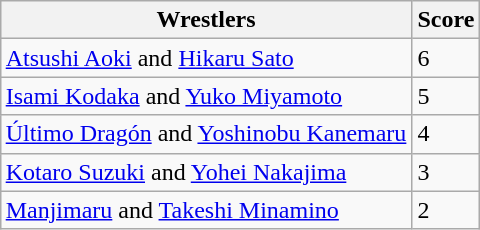<table class="wikitable" style="margin: 1em auto 1em auto">
<tr>
<th>Wrestlers</th>
<th>Score</th>
</tr>
<tr>
<td><a href='#'>Atsushi Aoki</a> and <a href='#'>Hikaru Sato</a><br></td>
<td>6</td>
</tr>
<tr>
<td><a href='#'>Isami Kodaka</a> and <a href='#'>Yuko Miyamoto</a><br></td>
<td>5</td>
</tr>
<tr>
<td><a href='#'>Último Dragón</a> and <a href='#'>Yoshinobu Kanemaru</a></td>
<td>4</td>
</tr>
<tr>
<td><a href='#'>Kotaro Suzuki</a> and <a href='#'>Yohei Nakajima</a><br></td>
<td>3</td>
</tr>
<tr>
<td><a href='#'>Manjimaru</a> and <a href='#'>Takeshi Minamino</a><br></td>
<td>2</td>
</tr>
</table>
